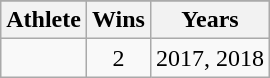<table class="wikitable">
<tr>
</tr>
<tr>
<th>Athlete</th>
<th>Wins</th>
<th>Years</th>
</tr>
<tr>
<td></td>
<td align=center>2</td>
<td>2017, 2018</td>
</tr>
</table>
